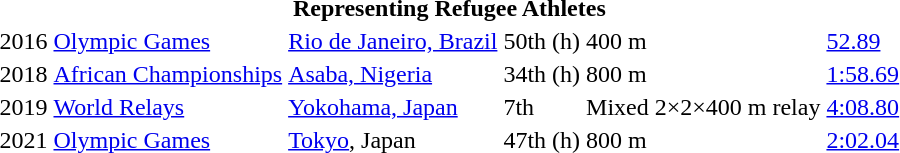<table>
<tr>
<th colspan="6">Representing Refugee Athletes</th>
</tr>
<tr>
<td>2016</td>
<td><a href='#'>Olympic Games</a></td>
<td><a href='#'>Rio de Janeiro, Brazil</a></td>
<td>50th (h)</td>
<td>400 m</td>
<td><a href='#'>52.89</a></td>
</tr>
<tr>
<td>2018</td>
<td><a href='#'>African Championships</a></td>
<td><a href='#'>Asaba, Nigeria</a></td>
<td>34th (h)</td>
<td>800 m</td>
<td><a href='#'>1:58.69</a></td>
</tr>
<tr>
<td>2019</td>
<td><a href='#'>World Relays</a></td>
<td><a href='#'>Yokohama, Japan</a></td>
<td>7th</td>
<td>Mixed 2×2×400 m relay</td>
<td><a href='#'>4:08.80</a></td>
</tr>
<tr>
<td>2021</td>
<td><a href='#'>Olympic Games</a></td>
<td><a href='#'>Tokyo</a>, Japan</td>
<td>47th (h)</td>
<td>800 m</td>
<td><a href='#'>2:02.04</a></td>
</tr>
</table>
